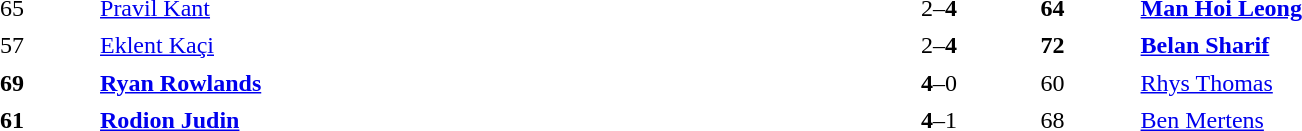<table width="100%" cellspacing="5">
<tr>
<th width=5%></th>
<th width=40%></th>
<th width=10%></th>
<th width=5%></th>
<th width=40%></th>
</tr>
<tr>
<td>65</td>
<td> <a href='#'>Pravil Kant</a></td>
<td align="center">2–<strong>4</strong></td>
<td><strong>64</strong></td>
<td> <strong><a href='#'>Man Hoi Leong</a></strong></td>
</tr>
<tr>
<td>57</td>
<td> <a href='#'>Eklent Kaçi</a></td>
<td align="center">2–<strong>4</strong></td>
<td><strong>72</strong></td>
<td> <strong><a href='#'>Belan Sharif</a></strong></td>
</tr>
<tr>
<td><strong>69</strong></td>
<td> <strong><a href='#'>Ryan Rowlands</a></strong></td>
<td align="center"><strong>4</strong>–0</td>
<td>60</td>
<td> <a href='#'>Rhys Thomas</a></td>
</tr>
<tr>
<td><strong>61</strong></td>
<td> <strong><a href='#'>Rodion Judin</a></strong></td>
<td align="center"><strong>4</strong>–1</td>
<td>68</td>
<td> <a href='#'>Ben Mertens</a></td>
</tr>
</table>
